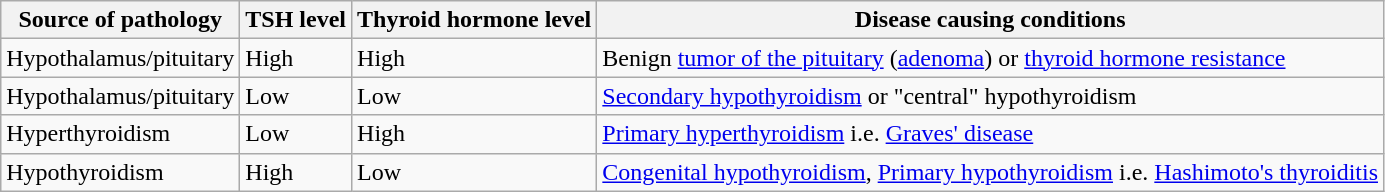<table class="wikitable">
<tr>
<th>Source of pathology</th>
<th>TSH level</th>
<th>Thyroid hormone level</th>
<th>Disease causing conditions</th>
</tr>
<tr>
<td>Hypothalamus/pituitary</td>
<td>High</td>
<td>High</td>
<td>Benign <a href='#'>tumor of the pituitary</a> (<a href='#'>adenoma</a>) or <a href='#'>thyroid hormone resistance</a></td>
</tr>
<tr>
<td>Hypothalamus/pituitary</td>
<td>Low</td>
<td>Low</td>
<td><a href='#'>Secondary hypothyroidism</a> or "central" hypothyroidism</td>
</tr>
<tr>
<td>Hyperthyroidism</td>
<td>Low</td>
<td>High</td>
<td><a href='#'>Primary hyperthyroidism</a> i.e. <a href='#'>Graves' disease</a></td>
</tr>
<tr>
<td>Hypothyroidism</td>
<td>High</td>
<td>Low</td>
<td><a href='#'>Congenital hypothyroidism</a>, <a href='#'>Primary hypothyroidism</a> i.e. <a href='#'>Hashimoto's thyroiditis</a></td>
</tr>
</table>
